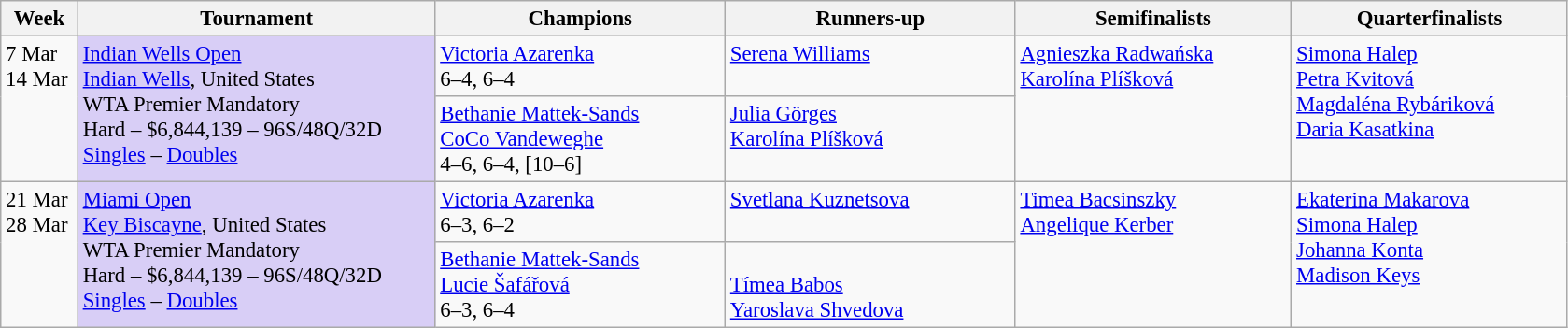<table class=wikitable style=font-size:95%>
<tr>
<th style="width:48px;">Week</th>
<th style="width:248px;">Tournament</th>
<th style="width:200px;">Champions</th>
<th style="width:200px;">Runners-up</th>
<th style="width:190px;">Semifinalists</th>
<th style="width:190px;">Quarterfinalists</th>
</tr>
<tr valign=top>
<td rowspan=2>7 Mar <br>14 Mar</td>
<td style="background:#d8cef6;" rowspan="2"><a href='#'>Indian Wells Open</a><br> <a href='#'>Indian Wells</a>, United States<br>WTA Premier Mandatory<br>Hard – $6,844,139 – 96S/48Q/32D<br><a href='#'>Singles</a> – <a href='#'>Doubles</a></td>
<td> <a href='#'>Victoria Azarenka</a><br>6–4, 6–4</td>
<td> <a href='#'>Serena Williams</a></td>
<td rowspan=2> <a href='#'>Agnieszka Radwańska</a> <br> <a href='#'>Karolína Plíšková</a></td>
<td rowspan=2> <a href='#'>Simona Halep</a> <br> <a href='#'>Petra Kvitová</a>  <br> <a href='#'>Magdaléna Rybáriková</a><br>  <a href='#'>Daria Kasatkina</a></td>
</tr>
<tr valign=top>
<td> <a href='#'>Bethanie Mattek-Sands</a><br> <a href='#'>CoCo Vandeweghe</a><br>4–6, 6–4, [10–6]</td>
<td> <a href='#'>Julia Görges</a><br> <a href='#'>Karolína Plíšková</a></td>
</tr>
<tr valign=top>
<td rowspan=2>21 Mar <br>28 Mar</td>
<td style="background:#d8cef6;" rowspan="2"><a href='#'>Miami Open</a><br>  <a href='#'>Key Biscayne</a>, United States<br>WTA Premier Mandatory<br>Hard – $6,844,139 – 96S/48Q/32D<br><a href='#'>Singles</a> – <a href='#'>Doubles</a></td>
<td> <a href='#'>Victoria Azarenka</a><br>6–3, 6–2</td>
<td> <a href='#'>Svetlana Kuznetsova</a></td>
<td rowspan=2> <a href='#'>Timea Bacsinszky</a> <br>  <a href='#'>Angelique Kerber</a></td>
<td rowspan=2> <a href='#'>Ekaterina Makarova</a> <br> <a href='#'>Simona Halep</a><br> <a href='#'>Johanna Konta</a> <br>  <a href='#'>Madison Keys</a></td>
</tr>
<tr valign=top>
<td> <a href='#'>Bethanie Mattek-Sands</a><br> <a href='#'>Lucie Šafářová</a><br>6–3, 6–4</td>
<td><br> <a href='#'>Tímea Babos</a><br> <a href='#'>Yaroslava Shvedova</a></td>
</tr>
</table>
